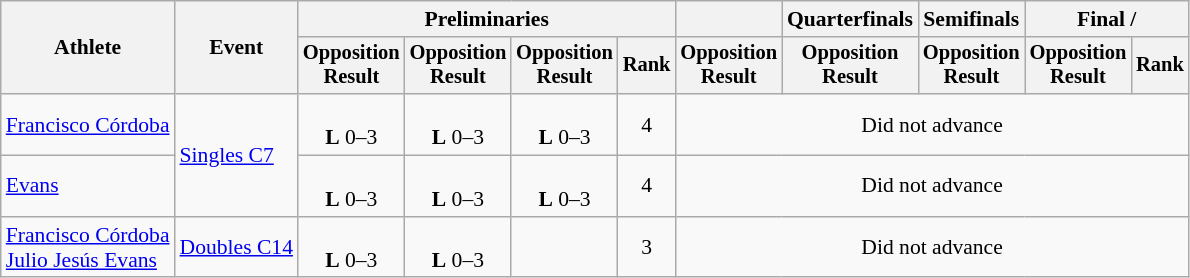<table class=wikitable style="font-size:90%">
<tr>
<th rowspan="2">Athlete</th>
<th rowspan="2">Event</th>
<th colspan="4">Preliminaries</th>
<th></th>
<th>Quarterfinals</th>
<th>Semifinals</th>
<th colspan="2">Final / </th>
</tr>
<tr style="font-size:95%">
<th>Opposition<br>Result</th>
<th>Opposition<br>Result</th>
<th>Opposition<br>Result</th>
<th>Rank</th>
<th>Opposition<br>Result</th>
<th>Opposition<br>Result</th>
<th>Opposition<br>Result</th>
<th>Opposition<br>Result</th>
<th>Rank</th>
</tr>
<tr align=center>
<td align=left><a href='#'>Francisco Córdoba</a></td>
<td align=left rowspan=2><a href='#'>Singles C7</a></td>
<td><br><strong>L</strong> 0–3</td>
<td><br><strong>L</strong> 0–3</td>
<td><br><strong>L</strong> 0–3</td>
<td>4</td>
<td colspan=5>Did not advance</td>
</tr>
<tr align=center>
<td align=left><a href='#'> Evans</a></td>
<td><br><strong>L</strong> 0–3</td>
<td><br><strong>L</strong> 0–3</td>
<td><br><strong>L</strong> 0–3</td>
<td>4</td>
<td colspan=5>Did not advance</td>
</tr>
<tr align=center>
<td align=left><a href='#'>Francisco Córdoba</a><br><a href='#'>Julio Jesús Evans</a></td>
<td align=left><a href='#'>Doubles C14</a></td>
<td><br><strong>L</strong> 0–3</td>
<td><br><strong>L</strong> 0–3</td>
<td></td>
<td>3</td>
<td colspan=5>Did not advance</td>
</tr>
</table>
